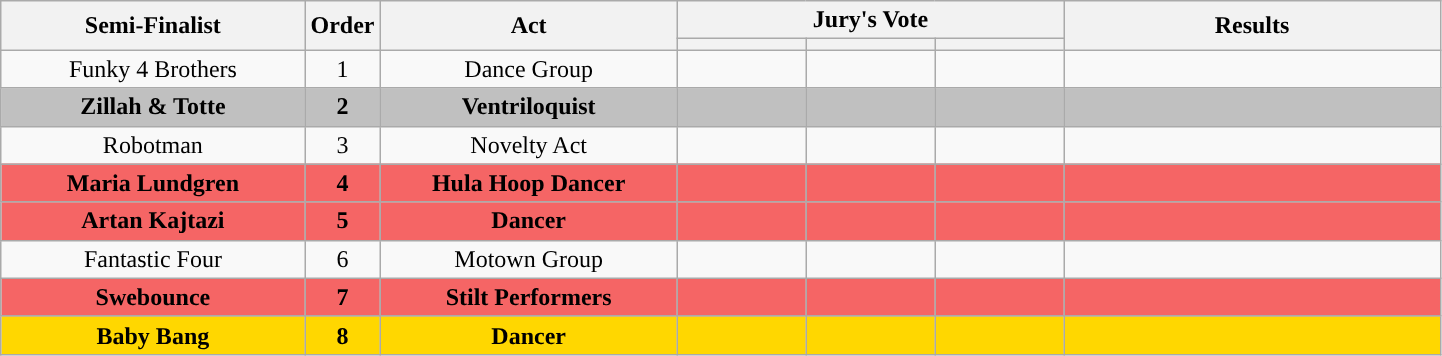<table class="wikitable plainrowheaders sortable" style="text-align:center" width="76%;">
<tr>
<th scope="col" rowspan="2" class="unsortable" style="width:17em;">Semi-Finalist</th>
<th scope="col" rowspan="2" style="width:1em;">Order</th>
<th scope="col" rowspan="2" class="unsortable" style="width:16em;">Act</th>
<th scope="col" colspan="3" class="unsortable" style="width:24em;">Jury's Vote</th>
<th scope="col" rowspan="2" style="width:23em;">Results</th>
</tr>
<tr>
<th scope="col" class="unsortable" style="width:6em;"></th>
<th scope="col" class="unsortable" style="width:6em;"></th>
<th scope="col" class="unsortable" style="width:6em;"></th>
</tr>
<tr>
<td>Funky 4 Brothers</td>
<td>1</td>
<td>Dance Group</td>
<td style="text-align:center;"></td>
<td style="text-align:center;"></td>
<td style="text-align:center;"></td>
<td></td>
</tr>
<tr style="background:silver;">
<td><strong>Zillah & Totte</strong></td>
<td><strong>2</strong></td>
<td><strong>Ventriloquist</strong></td>
<td style="text-align:center;"></td>
<td style="text-align:center;"></td>
<td style="text-align:center;"></td>
<td><strong></strong></td>
</tr>
<tr>
<td>Robotman</td>
<td>3</td>
<td>Novelty Act</td>
<td style="text-align:center;"></td>
<td style="text-align:center;"></td>
<td style="text-align:center;"></td>
<td></td>
</tr>
<tr style="background:#F56565">
<td><strong>Maria Lundgren</strong></td>
<td><strong>4</strong></td>
<td><strong>Hula Hoop Dancer</strong></td>
<td style="text-align:center;"></td>
<td style="text-align:center;"></td>
<td style="text-align:center;"></td>
<td></td>
</tr>
<tr style="background:#F56565">
<td><strong>Artan Kajtazi</strong></td>
<td><strong>5</strong></td>
<td><strong>Dancer</strong></td>
<td style="text-align:center;"></td>
<td style="text-align:center;"></td>
<td style="text-align:center;"></td>
<td></td>
</tr>
<tr>
<td>Fantastic Four</td>
<td>6</td>
<td>Motown Group</td>
<td style="text-align:center;"></td>
<td style="text-align:center;"></td>
<td style="text-align:center;"></td>
<td></td>
</tr>
<tr style="background:#F56565">
<td><strong>Swebounce</strong></td>
<td><strong>7</strong></td>
<td><strong>Stilt Performers</strong></td>
<td style="text-align:center;"></td>
<td style="text-align:center;"></td>
<td style="text-align:center;"></td>
<td></td>
</tr>
<tr style="background:gold;">
<td><strong>Baby Bang</strong></td>
<td><strong>8</strong></td>
<td><strong>Dancer</strong></td>
<td style="text-align:center;"></td>
<td style="text-align:center;"></td>
<td style="text-align:center;"></td>
<td><strong></strong></td>
</tr>
</table>
